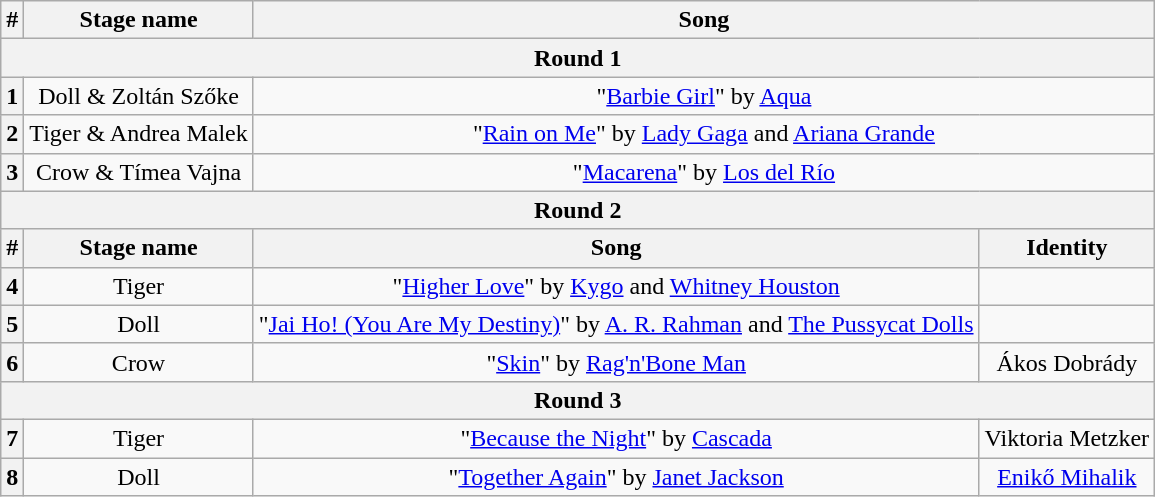<table class="wikitable plainrowheaders" style="text-align: center;">
<tr>
<th>#</th>
<th>Stage name</th>
<th colspan="2">Song</th>
</tr>
<tr>
<th colspan="5">Round 1</th>
</tr>
<tr>
<th>1</th>
<td>Doll & Zoltán Szőke</td>
<td colspan="2">"<a href='#'>Barbie Girl</a>" by <a href='#'>Aqua</a></td>
</tr>
<tr>
<th>2</th>
<td>Tiger & Andrea Malek</td>
<td colspan="2">"<a href='#'>Rain on Me</a>" by <a href='#'>Lady Gaga</a> and <a href='#'>Ariana Grande</a></td>
</tr>
<tr>
<th>3</th>
<td>Crow & Tímea Vajna</td>
<td colspan="2">"<a href='#'>Macarena</a>" by <a href='#'>Los del Río</a></td>
</tr>
<tr>
<th colspan="5">Round 2</th>
</tr>
<tr>
<th>#</th>
<th>Stage name</th>
<th>Song</th>
<th>Identity</th>
</tr>
<tr>
<th>4</th>
<td>Tiger</td>
<td>"<a href='#'>Higher Love</a>" by <a href='#'>Kygo</a> and <a href='#'>Whitney Houston</a></td>
<td></td>
</tr>
<tr>
<th>5</th>
<td>Doll</td>
<td>"<a href='#'>Jai Ho! (You Are My Destiny)</a>" by <a href='#'>A. R. Rahman</a> and <a href='#'>The Pussycat Dolls</a></td>
<td></td>
</tr>
<tr>
<th>6</th>
<td>Crow</td>
<td>"<a href='#'>Skin</a>" by <a href='#'>Rag'n'Bone Man</a></td>
<td>Ákos Dobrády</td>
</tr>
<tr>
<th colspan="5">Round 3</th>
</tr>
<tr>
<th>7</th>
<td>Tiger</td>
<td>"<a href='#'>Because the Night</a>" by <a href='#'>Cascada</a></td>
<td>Viktoria Metzker</td>
</tr>
<tr>
<th>8</th>
<td>Doll</td>
<td>"<a href='#'>Together Again</a>" by <a href='#'>Janet Jackson</a></td>
<td><a href='#'>Enikő Mihalik</a></td>
</tr>
</table>
